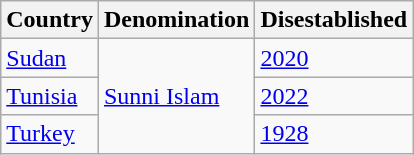<table class="sortable wikitable">
<tr>
<th>Country</th>
<th>Denomination</th>
<th>Disestablished</th>
</tr>
<tr>
<td><a href='#'>Sudan</a></td>
<td rowspan="3"><a href='#'>Sunni Islam</a></td>
<td><a href='#'>2020</a></td>
</tr>
<tr>
<td><a href='#'>Tunisia</a></td>
<td><a href='#'>2022</a></td>
</tr>
<tr>
<td><a href='#'>Turkey</a></td>
<td><a href='#'>1928</a></td>
</tr>
</table>
